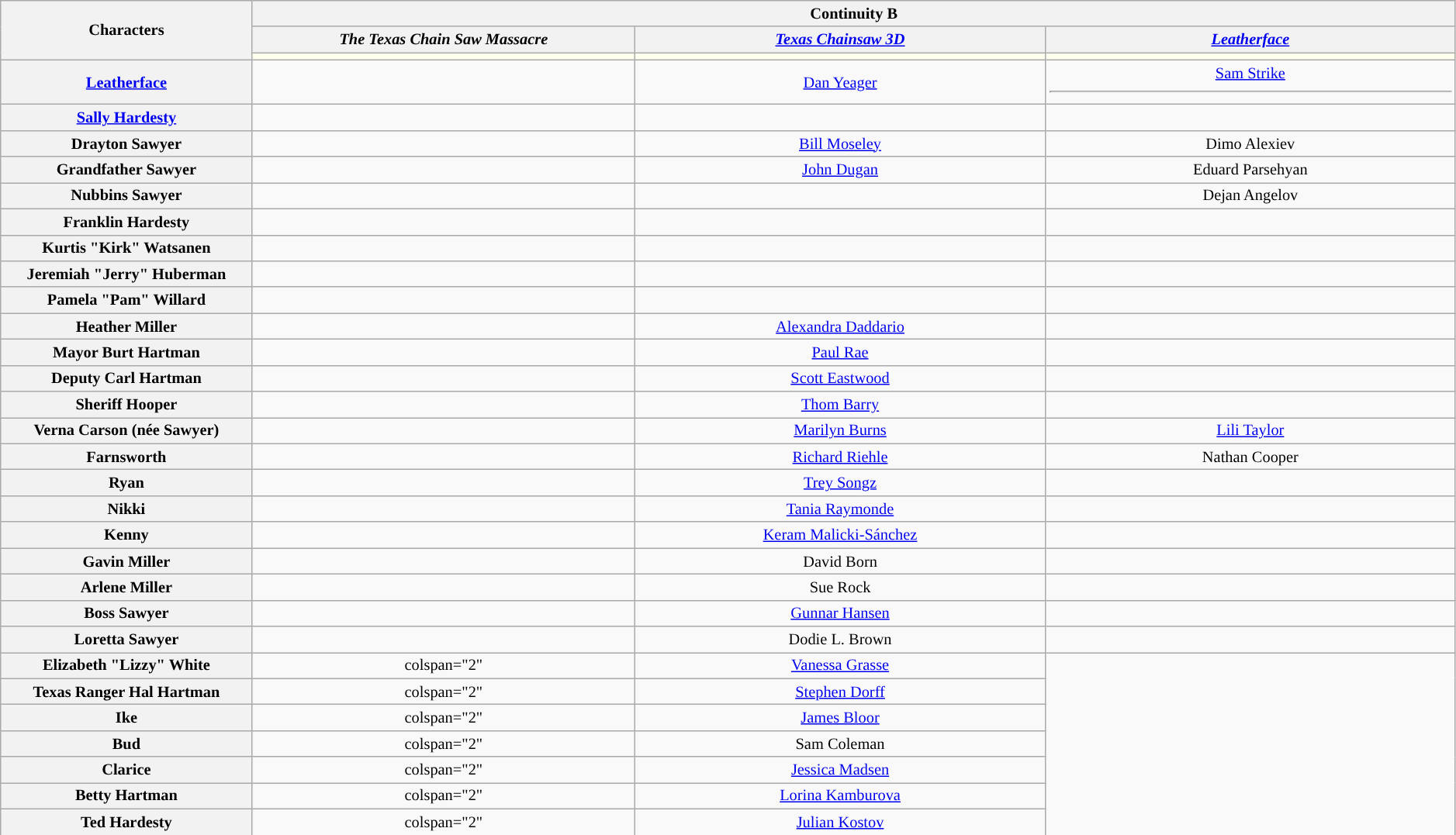<table class="wikitable" style="text-align:center; width:99%; font-size:85%">
<tr>
<th rowspan="3" style="width:9.2%;">Characters</th>
<th colspan="5" style="text-align:center;">Continuity B</th>
</tr>
<tr>
<th style="text-align:center; width:14%;"><em>The Texas Chain Saw Massacre</em></th>
<th style="text-align:center; width:15%;"><em><a href='#'>Texas Chainsaw 3D</a></em></th>
<th style="text-align:center; width:15%;"><a href='#'><em>Leatherface</em></a></th>
</tr>
<tr>
<td style="background:ivory;"></td>
<td style="background:ivory;"></td>
<td style="background:ivory;"></td>
</tr>
<tr>
<th><a href='#'>Leatherface<br></a></th>
<td></td>
<td><a href='#'>Dan Yeager</a></td>
<td><a href='#'>Sam Strike</a><hr></td>
</tr>
<tr>
<th><a href='#'>Sally Hardesty</a></th>
<td></td>
<td></td>
<td></td>
</tr>
<tr>
<th>Drayton Sawyer</th>
<td></td>
<td><a href='#'>Bill Moseley</a></td>
<td>Dimo Alexiev</td>
</tr>
<tr>
<th>Grandfather Sawyer</th>
<td></td>
<td><a href='#'>John Dugan</a></td>
<td>Eduard Parsehyan</td>
</tr>
<tr>
<th>Nubbins Sawyer</th>
<td></td>
<td></td>
<td>Dejan Angelov</td>
</tr>
<tr>
<th>Franklin Hardesty</th>
<td></td>
<td></td>
<td></td>
</tr>
<tr>
<th>Kurtis "Kirk" Watsanen</th>
<td></td>
<td></td>
<td></td>
</tr>
<tr>
<th>Jeremiah "Jerry" Huberman</th>
<td></td>
<td></td>
<td></td>
</tr>
<tr>
<th>Pamela "Pam" Willard</th>
<td></td>
<td></td>
<td></td>
</tr>
<tr>
<th>Heather Miller<br></th>
<td></td>
<td><a href='#'>Alexandra Daddario</a></td>
<td></td>
</tr>
<tr>
<th>Mayor Burt Hartman</th>
<td></td>
<td><a href='#'>Paul Rae</a></td>
<td></td>
</tr>
<tr>
<th>Deputy Carl Hartman</th>
<td></td>
<td><a href='#'>Scott Eastwood</a></td>
<td></td>
</tr>
<tr>
<th>Sheriff Hooper</th>
<td></td>
<td><a href='#'>Thom Barry</a></td>
<td></td>
</tr>
<tr>
<th>Verna Carson (née Sawyer)</th>
<td></td>
<td><a href='#'>Marilyn Burns</a></td>
<td><a href='#'>Lili Taylor</a></td>
</tr>
<tr>
<th>Farnsworth</th>
<td></td>
<td><a href='#'>Richard Riehle</a></td>
<td>Nathan Cooper</td>
</tr>
<tr>
<th>Ryan</th>
<td></td>
<td><a href='#'>Trey Songz</a></td>
<td></td>
</tr>
<tr>
<th>Nikki</th>
<td></td>
<td><a href='#'>Tania Raymonde</a></td>
<td></td>
</tr>
<tr>
<th>Kenny</th>
<td></td>
<td><a href='#'>Keram Malicki-Sánchez</a></td>
<td></td>
</tr>
<tr>
<th>Gavin Miller</th>
<td></td>
<td>David Born</td>
<td></td>
</tr>
<tr>
<th>Arlene Miller</th>
<td></td>
<td>Sue Rock</td>
<td></td>
</tr>
<tr>
<th>Boss Sawyer</th>
<td></td>
<td><a href='#'>Gunnar Hansen</a></td>
<td></td>
</tr>
<tr>
<th>Loretta Sawyer</th>
<td></td>
<td>Dodie L. Brown</td>
<td></td>
</tr>
<tr>
<th>Elizabeth "Lizzy" White</th>
<td>colspan="2" </td>
<td colspan="1"><a href='#'>Vanessa Grasse</a></td>
</tr>
<tr>
<th>Texas Ranger Hal Hartman</th>
<td>colspan="2" </td>
<td colspan="1"><a href='#'>Stephen Dorff</a></td>
</tr>
<tr>
<th>Ike</th>
<td>colspan="2" </td>
<td colspan="1"><a href='#'>James Bloor</a></td>
</tr>
<tr>
<th>Bud</th>
<td>colspan="2" </td>
<td colspan="1">Sam Coleman</td>
</tr>
<tr>
<th>Clarice</th>
<td>colspan="2" </td>
<td colspan="1"><a href='#'>Jessica Madsen</a></td>
</tr>
<tr>
<th>Betty Hartman</th>
<td>colspan="2" </td>
<td colspan="1"><a href='#'>Lorina Kamburova</a></td>
</tr>
<tr>
<th>Ted Hardesty</th>
<td>colspan="2" </td>
<td colspan="1"><a href='#'>Julian Kostov</a></td>
</tr>
<tr>
</tr>
</table>
